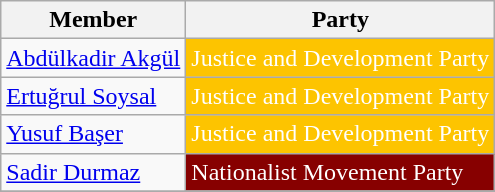<table class="wikitable">
<tr>
<th>Member</th>
<th>Party</th>
</tr>
<tr>
<td><a href='#'>Abdülkadir Akgül</a></td>
<td style="background:#FDC400; color:white">Justice and Development Party</td>
</tr>
<tr>
<td><a href='#'>Ertuğrul Soysal</a></td>
<td style="background:#FDC400; color:white">Justice and Development Party</td>
</tr>
<tr>
<td><a href='#'>Yusuf Başer</a></td>
<td style="background:#FDC400; color:white">Justice and Development Party</td>
</tr>
<tr>
<td><a href='#'>Sadir Durmaz</a></td>
<td style="background:#870000; color:white">Nationalist Movement Party</td>
</tr>
<tr>
</tr>
</table>
